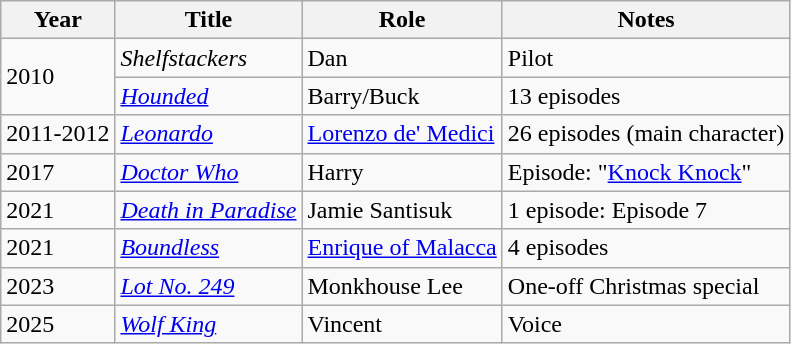<table class="wikitable">
<tr>
<th>Year</th>
<th>Title</th>
<th>Role</th>
<th>Notes</th>
</tr>
<tr>
<td rowspan="2">2010</td>
<td><em>Shelfstackers</em></td>
<td>Dan</td>
<td>Pilot</td>
</tr>
<tr>
<td><em><a href='#'>Hounded</a></em></td>
<td>Barry/Buck</td>
<td>13 episodes</td>
</tr>
<tr>
<td>2011-2012</td>
<td><em><a href='#'>Leonardo</a></em></td>
<td><a href='#'>Lorenzo de' Medici</a></td>
<td>26 episodes (main character)</td>
</tr>
<tr>
<td>2017</td>
<td><em><a href='#'>Doctor Who</a></em></td>
<td>Harry</td>
<td>Episode: "<a href='#'>Knock Knock</a>"</td>
</tr>
<tr>
<td>2021</td>
<td><em><a href='#'>Death in Paradise</a></em></td>
<td>Jamie Santisuk</td>
<td>1 episode: Episode 7</td>
</tr>
<tr>
<td>2021</td>
<td><a href='#'><em>Boundless</em></a></td>
<td><a href='#'>Enrique of Malacca</a></td>
<td>4 episodes</td>
</tr>
<tr>
<td>2023</td>
<td><a href='#'><em>Lot No. 249</em></a></td>
<td>Monkhouse Lee</td>
<td>One-off Christmas special</td>
</tr>
<tr>
<td>2025</td>
<td><em><a href='#'>Wolf King</a></em></td>
<td>Vincent</td>
<td>Voice</td>
</tr>
</table>
